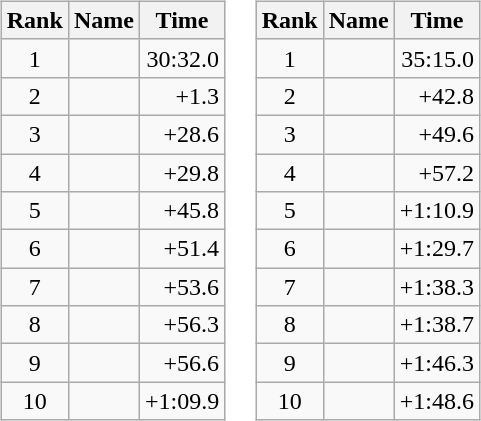<table border="0">
<tr>
<td valign="top"><br><table class="wikitable">
<tr>
<th>Rank</th>
<th>Name</th>
<th>Time</th>
</tr>
<tr>
<td style="text-align:center;">1</td>
<td></td>
<td align="right">30:32.0</td>
</tr>
<tr>
<td style="text-align:center;">2</td>
<td></td>
<td align="right">+1.3</td>
</tr>
<tr>
<td style="text-align:center;">3</td>
<td></td>
<td align="right">+28.6</td>
</tr>
<tr>
<td style="text-align:center;">4</td>
<td></td>
<td align="right">+29.8</td>
</tr>
<tr>
<td style="text-align:center;">5</td>
<td></td>
<td align="right">+45.8</td>
</tr>
<tr>
<td style="text-align:center;">6</td>
<td></td>
<td align="right">+51.4</td>
</tr>
<tr>
<td style="text-align:center;">7</td>
<td></td>
<td align="right">+53.6</td>
</tr>
<tr>
<td style="text-align:center;">8</td>
<td></td>
<td align="right">+56.3</td>
</tr>
<tr>
<td style="text-align:center;">9</td>
<td></td>
<td align="right">+56.6</td>
</tr>
<tr>
<td style="text-align:center;">10</td>
<td></td>
<td align="right">+1:09.9</td>
</tr>
</table>
</td>
<td valign="top"><br><table class="wikitable">
<tr>
<th>Rank</th>
<th>Name</th>
<th>Time</th>
</tr>
<tr>
<td style="text-align:center;">1</td>
<td></td>
<td align="right">35:15.0</td>
</tr>
<tr>
<td style="text-align:center;">2</td>
<td></td>
<td align="right">+42.8</td>
</tr>
<tr>
<td style="text-align:center;">3</td>
<td></td>
<td align="right">+49.6</td>
</tr>
<tr>
<td style="text-align:center;">4</td>
<td></td>
<td align="right">+57.2</td>
</tr>
<tr>
<td style="text-align:center;">5</td>
<td></td>
<td align="right">+1:10.9</td>
</tr>
<tr>
<td style="text-align:center;">6</td>
<td></td>
<td align="right">+1:29.7</td>
</tr>
<tr>
<td style="text-align:center;">7</td>
<td></td>
<td align="right">+1:38.3</td>
</tr>
<tr>
<td style="text-align:center;">8</td>
<td></td>
<td align="right">+1:38.7</td>
</tr>
<tr>
<td style="text-align:center;">9</td>
<td></td>
<td align="right">+1:46.3</td>
</tr>
<tr>
<td style="text-align:center;">10</td>
<td></td>
<td align="right">+1:48.6</td>
</tr>
</table>
</td>
</tr>
</table>
